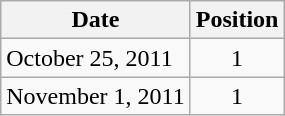<table class="wikitable">
<tr>
<th>Date</th>
<th>Position</th>
</tr>
<tr>
<td>October 25, 2011</td>
<td align="center">1</td>
</tr>
<tr>
<td>November 1, 2011</td>
<td align="center">1</td>
</tr>
</table>
